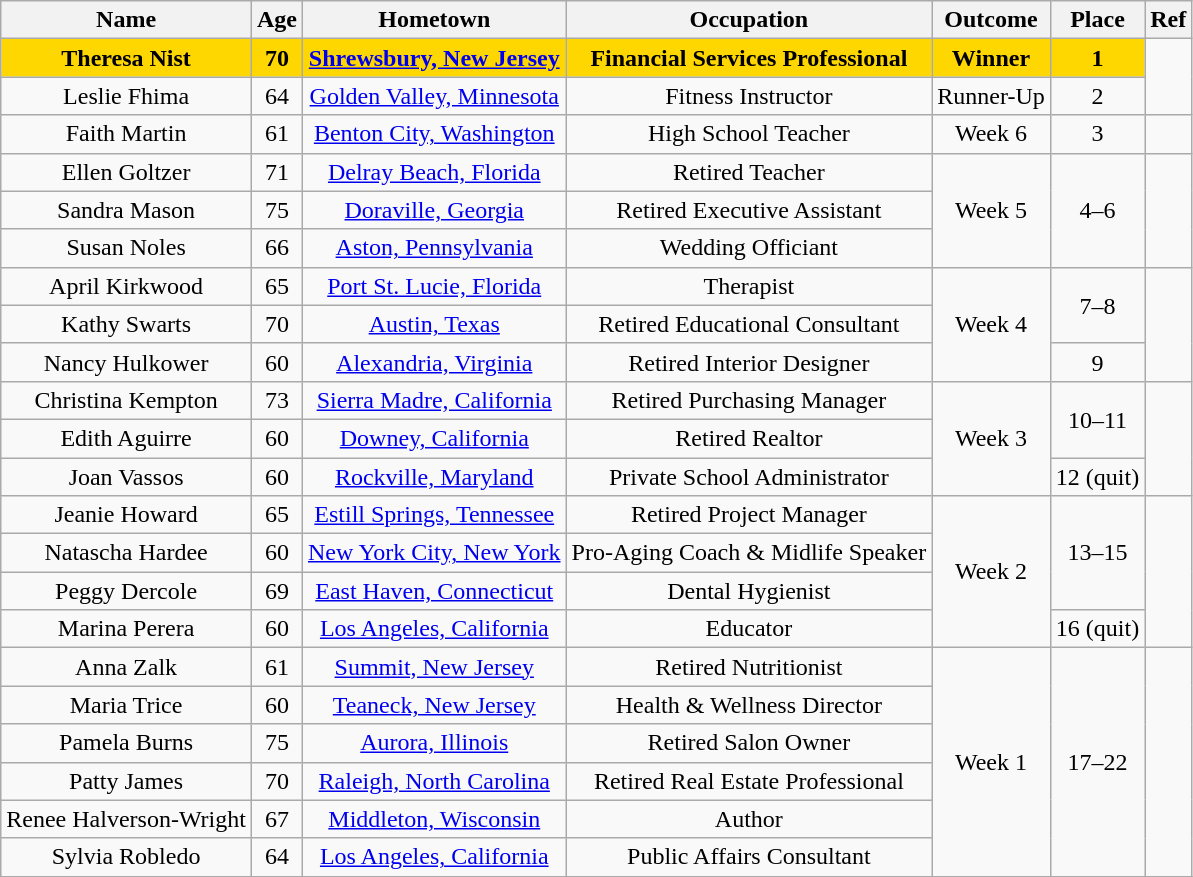<table class="wikitable sortable" style="text-align:center; ">
<tr>
<th>Name</th>
<th>Age</th>
<th>Hometown</th>
<th>Occupation</th>
<th>Outcome</th>
<th>Place</th>
<th>Ref</th>
</tr>
<tr>
<td bgcolor="gold"><strong>Theresa Nist</strong></td>
<td bgcolor="gold"><strong>70</strong></td>
<td bgcolor="gold"><strong><a href='#'>Shrewsbury, New Jersey</a></strong></td>
<td bgcolor="gold"><strong>Financial Services Professional</strong></td>
<td bgcolor="gold"><strong>Winner</strong></td>
<td bgcolor="gold"><strong>1</strong></td>
<td rowspan="2"></td>
</tr>
<tr>
<td>Leslie Fhima</td>
<td>64</td>
<td><a href='#'>Golden Valley, Minnesota</a></td>
<td>Fitness Instructor</td>
<td>Runner-Up</td>
<td>2</td>
</tr>
<tr>
<td>Faith Martin</td>
<td>61</td>
<td><a href='#'>Benton City, Washington</a></td>
<td>High School Teacher</td>
<td>Week 6</td>
<td>3</td>
<td></td>
</tr>
<tr>
<td>Ellen Goltzer</td>
<td>71</td>
<td><a href='#'>Delray Beach, Florida</a></td>
<td>Retired Teacher</td>
<td rowspan="3">Week 5</td>
<td rowspan="3">4–6</td>
<td rowspan="3"></td>
</tr>
<tr>
<td>Sandra Mason</td>
<td>75</td>
<td><a href='#'>Doraville, Georgia</a></td>
<td>Retired Executive Assistant</td>
</tr>
<tr>
<td>Susan Noles</td>
<td>66</td>
<td><a href='#'>Aston, Pennsylvania</a></td>
<td>Wedding Officiant</td>
</tr>
<tr>
<td>April Kirkwood</td>
<td>65</td>
<td><a href='#'>Port St. Lucie, Florida</a></td>
<td>Therapist</td>
<td rowspan="3">Week 4</td>
<td rowspan="2">7–8</td>
<td rowspan="3"></td>
</tr>
<tr>
<td>Kathy Swarts</td>
<td>70</td>
<td><a href='#'>Austin, Texas</a></td>
<td>Retired Educational Consultant</td>
</tr>
<tr>
<td>Nancy Hulkower</td>
<td>60</td>
<td><a href='#'>Alexandria, Virginia</a></td>
<td>Retired Interior Designer</td>
<td>9</td>
</tr>
<tr>
<td>Christina Kempton</td>
<td>73</td>
<td><a href='#'>Sierra Madre, California</a></td>
<td>Retired Purchasing Manager</td>
<td rowspan="3">Week 3</td>
<td rowspan="2">10–11</td>
<td rowspan="3"></td>
</tr>
<tr>
<td>Edith Aguirre</td>
<td>60</td>
<td><a href='#'>Downey, California</a></td>
<td>Retired Realtor</td>
</tr>
<tr>
<td>Joan Vassos</td>
<td>60</td>
<td><a href='#'>Rockville, Maryland</a></td>
<td>Private School Administrator</td>
<td>12 (quit)</td>
</tr>
<tr>
<td>Jeanie Howard</td>
<td>65</td>
<td><a href='#'>Estill Springs, Tennessee</a></td>
<td>Retired Project Manager</td>
<td rowspan="4">Week 2</td>
<td rowspan="3">13–15</td>
<td rowspan="4"></td>
</tr>
<tr>
<td>Natascha Hardee</td>
<td>60</td>
<td><a href='#'>New York City, New York</a></td>
<td>Pro-Aging Coach & Midlife Speaker</td>
</tr>
<tr>
<td>Peggy Dercole</td>
<td>69</td>
<td><a href='#'>East Haven, Connecticut</a></td>
<td>Dental Hygienist</td>
</tr>
<tr>
<td>Marina Perera</td>
<td>60</td>
<td><a href='#'>Los Angeles, California</a></td>
<td>Educator</td>
<td>16 (quit)</td>
</tr>
<tr>
<td>Anna Zalk</td>
<td>61</td>
<td><a href='#'>Summit, New Jersey</a></td>
<td>Retired Nutritionist</td>
<td rowspan="6">Week 1</td>
<td rowspan="6">17–22</td>
<td rowspan="6"></td>
</tr>
<tr>
<td>Maria Trice</td>
<td>60</td>
<td><a href='#'>Teaneck, New Jersey</a></td>
<td>Health & Wellness Director</td>
</tr>
<tr>
<td>Pamela Burns</td>
<td>75</td>
<td><a href='#'>Aurora, Illinois</a></td>
<td>Retired Salon Owner</td>
</tr>
<tr>
<td>Patty James</td>
<td>70</td>
<td><a href='#'>Raleigh, North Carolina</a></td>
<td>Retired Real Estate Professional</td>
</tr>
<tr>
<td>Renee Halverson-Wright</td>
<td>67</td>
<td><a href='#'>Middleton, Wisconsin</a></td>
<td>Author</td>
</tr>
<tr>
<td>Sylvia Robledo</td>
<td>64</td>
<td><a href='#'>Los Angeles, California</a></td>
<td>Public Affairs Consultant</td>
</tr>
<tr>
</tr>
</table>
